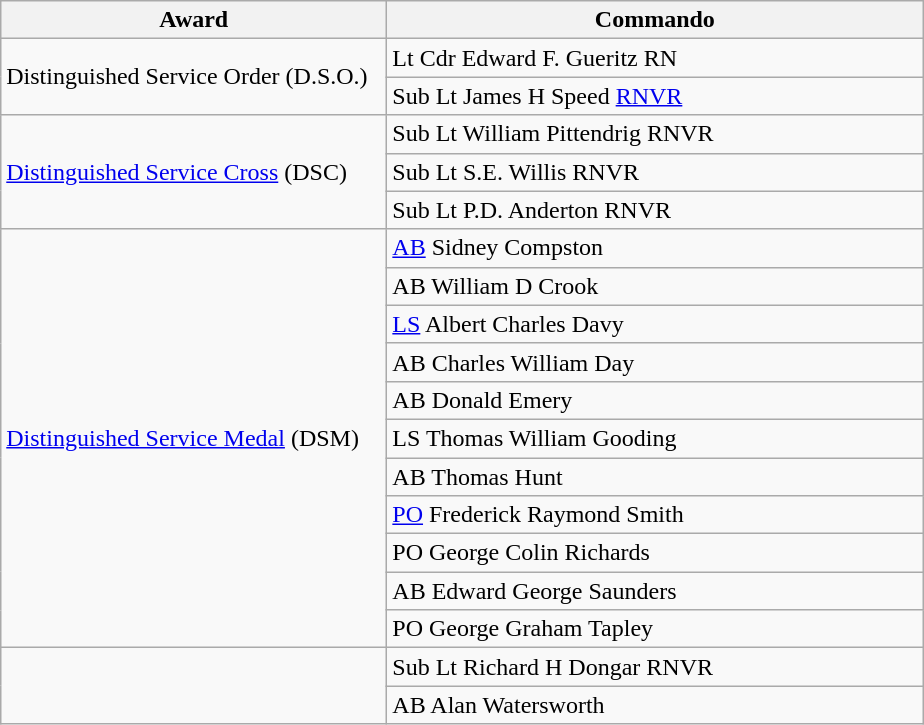<table class="wikitable">
<tr>
<th scope="col" width="250">Award</th>
<th scope="col" width="350">Commando</th>
</tr>
<tr>
<td rowspan="2">Distinguished Service Order (D.S.O.)</td>
<td>Lt Cdr Edward F. Gueritz RN</td>
</tr>
<tr>
<td>Sub Lt James H Speed <a href='#'>RNVR</a></td>
</tr>
<tr>
<td rowspan="3"><a href='#'>Distinguished Service Cross</a> (DSC)</td>
<td>Sub Lt William Pittendrig RNVR</td>
</tr>
<tr>
<td>Sub Lt S.E. Willis RNVR</td>
</tr>
<tr>
<td>Sub Lt P.D. Anderton RNVR</td>
</tr>
<tr>
<td rowspan="11"><a href='#'>Distinguished Service Medal</a> (DSM)</td>
<td><a href='#'>AB</a> Sidney Compston</td>
</tr>
<tr>
<td>AB William D Crook</td>
</tr>
<tr>
<td><a href='#'>LS</a> Albert Charles Davy</td>
</tr>
<tr>
<td>AB Charles William Day</td>
</tr>
<tr>
<td>AB Donald Emery</td>
</tr>
<tr>
<td>LS Thomas William Gooding</td>
</tr>
<tr>
<td>AB Thomas Hunt</td>
</tr>
<tr>
<td><a href='#'>PO</a> Frederick Raymond Smith</td>
</tr>
<tr>
<td>PO George Colin Richards</td>
</tr>
<tr>
<td>AB Edward George Saunders</td>
</tr>
<tr>
<td>PO George Graham Tapley</td>
</tr>
<tr>
<td rowspan="2"></td>
<td>Sub Lt Richard H Dongar RNVR</td>
</tr>
<tr>
<td>AB Alan Watersworth</td>
</tr>
</table>
